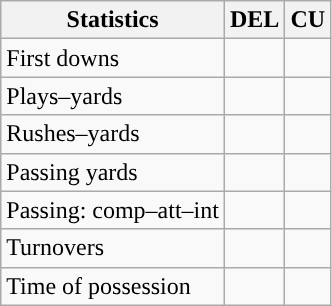<table class="wikitable" style="float:left">
<tr>
<th>Statistics</th>
<th>DEL</th>
<th>CU</th>
</tr>
<tr>
<td>First downs</td>
<td></td>
<td></td>
</tr>
<tr>
<td>Plays–yards</td>
<td></td>
<td></td>
</tr>
<tr>
<td>Rushes–yards</td>
<td></td>
<td></td>
</tr>
<tr>
<td>Passing yards</td>
<td></td>
<td></td>
</tr>
<tr>
<td>Passing: comp–att–int</td>
<td></td>
<td></td>
</tr>
<tr>
<td>Turnovers</td>
<td></td>
<td></td>
</tr>
<tr>
<td>Time of possession</td>
<td></td>
<td></td>
</tr>
</table>
